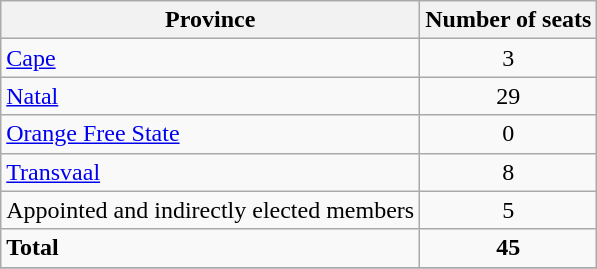<table class="wikitable">
<tr>
<th>Province</th>
<th>Number of seats</th>
</tr>
<tr>
<td><a href='#'>Cape</a></td>
<td align="center">3</td>
</tr>
<tr>
<td><a href='#'>Natal</a></td>
<td align="center">29</td>
</tr>
<tr>
<td><a href='#'>Orange Free State</a></td>
<td align="center">0</td>
</tr>
<tr>
<td><a href='#'>Transvaal</a></td>
<td align="center">8</td>
</tr>
<tr>
<td>Appointed and indirectly elected members</td>
<td align="center">5</td>
</tr>
<tr>
<td><strong>Total</strong></td>
<td align="center"><strong>45</strong></td>
</tr>
<tr>
</tr>
</table>
